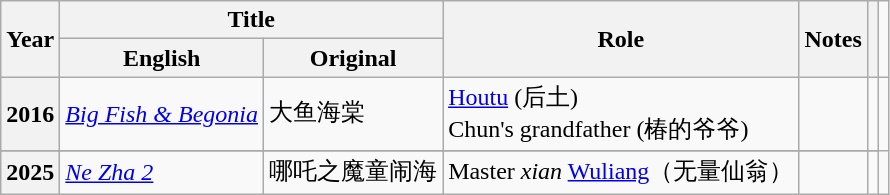<table class="wikitable plainrowheaders sortable">
<tr>
<th rowspan="2" scope="col">Year</th>
<th colspan="2" scope="col">Title</th>
<th rowspan="2" scope="col">Role</th>
<th rowspan="2" scope="col" class="unsortable">Notes</th>
<th rowspan="2" scope="col" class="unsortable"></th>
</tr>
<tr>
<th>English</th>
<th>Original</th>
</tr>
<tr>
<th scope="row">2016</th>
<td><em><a href='#'>Big Fish & Begonia</a></em></td>
<td>大鱼海棠</td>
<td><a href='#'>Houtu</a> (后土)<br>Chun's grandfather (椿的爷爷)</td>
<td></td>
<td></td>
<td></td>
</tr>
<tr>
</tr>
<tr>
<th scope="row">2025</th>
<td><em><a href='#'>Ne Zha 2</a></em></td>
<td>哪吒之魔童闹海</td>
<td>Master <em>xian</em> <a href='#'>Wuliang</a>（无量仙翁）</td>
<td></td>
<td></td>
</tr>
</table>
